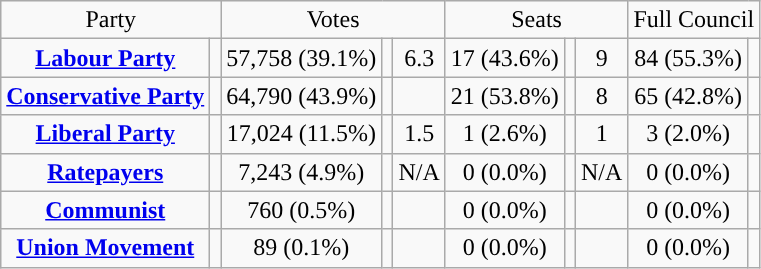<table class=wikitable style="text-align:center;">
<tr>
<td colspan=2>Party</td>
<td colspan=3>Votes</td>
<td colspan=3>Seats</td>
<td colspan=3>Full Council</td>
</tr>
<tr>
<td><strong><a href='#'>Labour Party</a></strong></td>
<td style="background:"></td>
<td>57,758 (39.1%)</td>
<td></td>
<td> 6.3</td>
<td>17 (43.6%)</td>
<td></td>
<td> 9</td>
<td>84 (55.3%)</td>
<td></td>
</tr>
<tr>
<td><strong><a href='#'>Conservative Party</a></strong></td>
<td style="background:"></td>
<td>64,790 (43.9%)</td>
<td></td>
<td></td>
<td>21 (53.8%)</td>
<td></td>
<td> 8</td>
<td>65 (42.8%)</td>
<td></td>
</tr>
<tr>
<td><strong><a href='#'>Liberal Party</a></strong></td>
<td style="background:"></td>
<td>17,024 (11.5%)</td>
<td></td>
<td> 1.5</td>
<td>1 (2.6%)</td>
<td></td>
<td> 1</td>
<td>3 (2.0%)</td>
<td></td>
</tr>
<tr>
<td><strong><a href='#'>Ratepayers</a></strong></td>
<td style="background:"></td>
<td>7,243 (4.9%)</td>
<td></td>
<td>N/A</td>
<td>0 (0.0%)</td>
<td></td>
<td>N/A</td>
<td>0 (0.0%)</td>
<td></td>
</tr>
<tr>
<td><strong><a href='#'>Communist</a></strong></td>
<td style="background:"></td>
<td>760 (0.5%)</td>
<td></td>
<td></td>
<td>0 (0.0%)</td>
<td></td>
<td></td>
<td>0 (0.0%)</td>
<td></td>
</tr>
<tr>
<td><strong><a href='#'>Union Movement</a></strong></td>
<td style="background:"></td>
<td>89 (0.1%)</td>
<td></td>
<td></td>
<td>0 (0.0%)</td>
<td></td>
<td></td>
<td>0 (0.0%)</td>
<td></td>
</tr>
</table>
